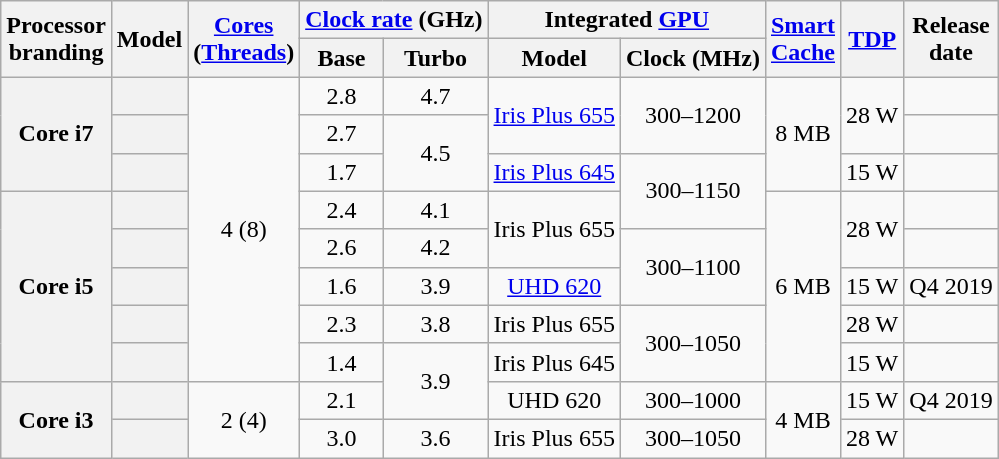<table class="wikitable sortable nowrap" style="text-align: center;">
<tr>
<th class="unsortable" rowspan="2">Processor<br>branding</th>
<th rowspan="2">Model</th>
<th class="unsortable" rowspan="2"><a href='#'>Cores</a><br>(<a href='#'>Threads</a>)</th>
<th colspan="2"><a href='#'>Clock rate</a> (GHz)</th>
<th colspan="2">Integrated <a href='#'>GPU</a></th>
<th class="unsortable" rowspan="2"><a href='#'>Smart<br>Cache</a></th>
<th rowspan="2"><a href='#'>TDP</a></th>
<th rowspan="2">Release<br>date</th>
</tr>
<tr>
<th class="unsortable">Base</th>
<th class="unsortable">Turbo</th>
<th class="unsortable">Model</th>
<th class="unsortable">Clock (MHz)</th>
</tr>
<tr>
<th rowspan="3">Core i7</th>
<th style="text-align:left;" data-sort-value="sku10"></th>
<td rowspan="8">4 (8)</td>
<td>2.8</td>
<td>4.7</td>
<td rowspan="2"><a href='#'>Iris Plus 655</a></td>
<td rowspan="2">300–1200</td>
<td rowspan="3">8 MB</td>
<td rowspan="2">28 W</td>
<td></td>
</tr>
<tr>
<th style="text-align:left;" data-sort-value="sku9"></th>
<td>2.7</td>
<td rowspan="2">4.5</td>
<td></td>
</tr>
<tr>
<th style="text-align:left;" data-sort-value="sku8"></th>
<td>1.7</td>
<td><a href='#'>Iris Plus 645</a></td>
<td rowspan="2">300–1150</td>
<td>15 W</td>
<td></td>
</tr>
<tr>
<th rowspan="5">Core i5</th>
<th style="text-align:left;" data-sort-value="sku7"></th>
<td>2.4</td>
<td>4.1</td>
<td rowspan="2">Iris Plus 655</td>
<td rowspan="5">6 MB</td>
<td rowspan="2">28 W</td>
<td></td>
</tr>
<tr>
<th style="text-align:left;" data-sort-value="sku6"></th>
<td>2.6</td>
<td>4.2</td>
<td rowspan="2">300–1100</td>
<td></td>
</tr>
<tr>
<th style="text-align:left;" data-sort-value="sku5"></th>
<td>1.6</td>
<td>3.9</td>
<td><a href='#'>UHD 620</a></td>
<td>15 W</td>
<td>Q4 2019</td>
</tr>
<tr>
<th style="text-align:left;" data-sort-value="sku4"></th>
<td>2.3</td>
<td>3.8</td>
<td>Iris Plus 655</td>
<td rowspan="2">300–1050</td>
<td>28 W</td>
<td></td>
</tr>
<tr>
<th style="text-align:left;" data-sort-value="sku3"></th>
<td>1.4</td>
<td rowspan="2">3.9</td>
<td>Iris Plus 645</td>
<td>15 W</td>
<td></td>
</tr>
<tr>
<th rowspan="2">Core i3</th>
<th style="text-align:left;" data-sort-value="sku2"></th>
<td rowspan="2">2 (4)</td>
<td>2.1</td>
<td>UHD 620</td>
<td>300–1000</td>
<td rowspan="2">4 MB</td>
<td>15 W</td>
<td>Q4 2019</td>
</tr>
<tr>
<th style="text-align:left;" data-sort-value="sku1"></th>
<td>3.0</td>
<td>3.6</td>
<td>Iris Plus 655</td>
<td>300–1050</td>
<td>28 W</td>
<td></td>
</tr>
</table>
